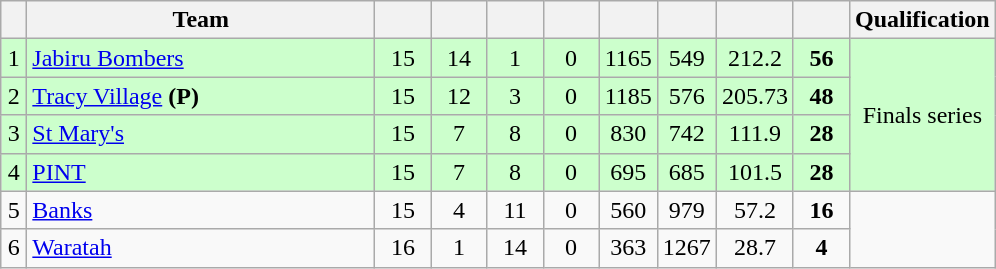<table class="wikitable" style="text-align:center; margin-bottom:0">
<tr>
<th style="width:10px"></th>
<th style="width:35%;">Team</th>
<th style="width:30px;"></th>
<th style="width:30px;"></th>
<th style="width:30px;"></th>
<th style="width:30px;"></th>
<th style="width:30px;"></th>
<th style="width:30px;"></th>
<th style="width:30px;"></th>
<th style="width:30px;"></th>
<th>Qualification</th>
</tr>
<tr style="background:#ccffcc;">
<td>1</td>
<td style="text-align:left;"><a href='#'>Jabiru Bombers</a></td>
<td>15</td>
<td>14</td>
<td>1</td>
<td>0</td>
<td>1165</td>
<td>549</td>
<td>212.2</td>
<td><strong>56</strong></td>
<td rowspan=4>Finals series</td>
</tr>
<tr style="background:#ccffcc;">
<td>2</td>
<td style="text-align:left;"><a href='#'>Tracy Village</a> <strong>(P)</strong></td>
<td>15</td>
<td>12</td>
<td>3</td>
<td>0</td>
<td>1185</td>
<td>576</td>
<td>205.73</td>
<td><strong>48</strong></td>
</tr>
<tr style="background:#ccffcc;">
<td>3</td>
<td style="text-align:left;"><a href='#'>St Mary's</a></td>
<td>15</td>
<td>7</td>
<td>8</td>
<td>0</td>
<td>830</td>
<td>742</td>
<td>111.9</td>
<td><strong>28</strong></td>
</tr>
<tr style="background:#ccffcc;">
<td>4</td>
<td style="text-align:left;"><a href='#'>PINT</a></td>
<td>15</td>
<td>7</td>
<td>8</td>
<td>0</td>
<td>695</td>
<td>685</td>
<td>101.5</td>
<td><strong>28</strong></td>
</tr>
<tr>
<td>5</td>
<td style="text-align:left;"><a href='#'>Banks</a></td>
<td>15</td>
<td>4</td>
<td>11</td>
<td>0</td>
<td>560</td>
<td>979</td>
<td>57.2</td>
<td><strong>16</strong></td>
</tr>
<tr>
<td>6</td>
<td style="text-align:left;"><a href='#'>Waratah</a></td>
<td>16</td>
<td>1</td>
<td>14</td>
<td>0</td>
<td>363</td>
<td>1267</td>
<td>28.7</td>
<td><strong>4</strong></td>
</tr>
</table>
